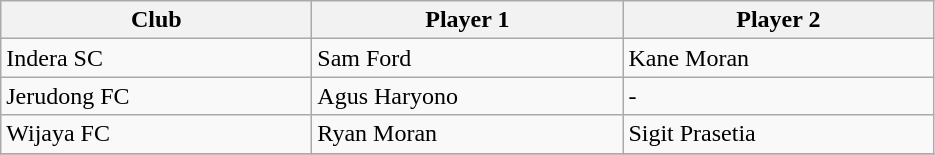<table class="sortable wikitable" border="1">
<tr>
<th style="width:200px;">Club</th>
<th style="width:200px;">Player 1</th>
<th style="width:200px;">Player 2</th>
</tr>
<tr>
<td>Indera SC</td>
<td> Sam Ford</td>
<td> Kane Moran</td>
</tr>
<tr>
<td>Jerudong FC</td>
<td> Agus Haryono</td>
<td>-</td>
</tr>
<tr>
<td>Wijaya FC</td>
<td> Ryan Moran</td>
<td> Sigit Prasetia</td>
</tr>
<tr>
</tr>
</table>
